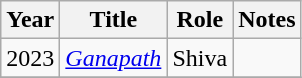<table class="wikitable">
<tr>
<th scope="col">Year</th>
<th scope="col">Title</th>
<th scope="col">Role</th>
<th scope="col" class="unsortable">Notes</th>
</tr>
<tr>
<td>2023</td>
<td><em><a href='#'>Ganapath</a></em></td>
<td>Shiva</td>
<td></td>
</tr>
<tr>
</tr>
</table>
